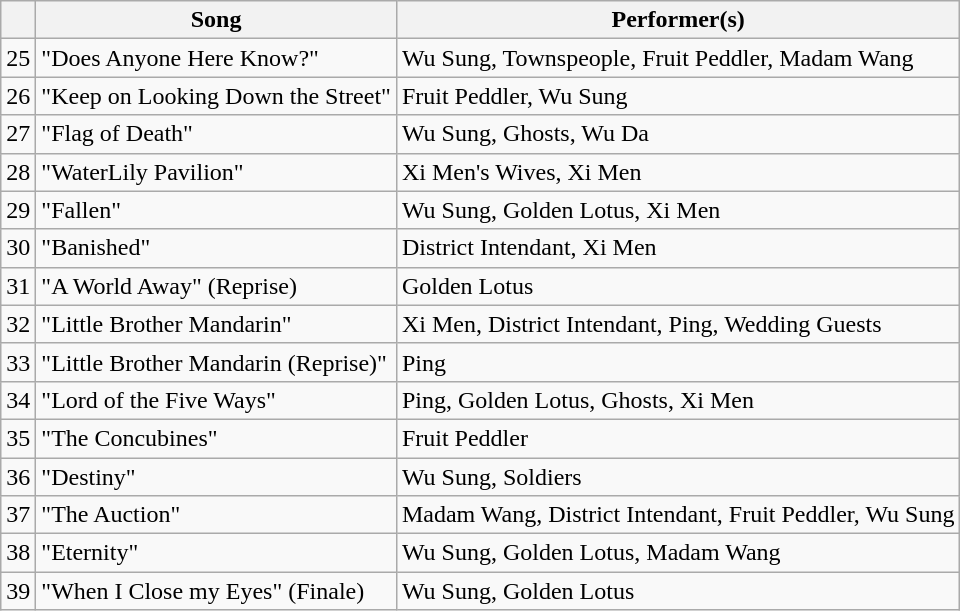<table class="wikitable">
<tr>
<th></th>
<th>Song</th>
<th>Performer(s)</th>
</tr>
<tr>
<td>25</td>
<td>"Does Anyone Here Know?"</td>
<td>Wu Sung, Townspeople, Fruit Peddler, Madam Wang</td>
</tr>
<tr>
<td>26</td>
<td>"Keep on Looking Down the Street"</td>
<td>Fruit Peddler, Wu Sung</td>
</tr>
<tr>
<td>27</td>
<td>"Flag of Death"</td>
<td>Wu Sung, Ghosts, Wu Da</td>
</tr>
<tr>
<td>28</td>
<td>"WaterLily Pavilion"</td>
<td>Xi Men's Wives, Xi Men</td>
</tr>
<tr>
<td>29</td>
<td>"Fallen"</td>
<td>Wu Sung, Golden Lotus, Xi Men</td>
</tr>
<tr>
<td>30</td>
<td>"Banished"</td>
<td>District Intendant, Xi Men</td>
</tr>
<tr>
<td>31</td>
<td>"A World Away" (Reprise)</td>
<td>Golden Lotus</td>
</tr>
<tr>
<td>32</td>
<td>"Little Brother Mandarin"</td>
<td>Xi Men, District Intendant, Ping, Wedding Guests</td>
</tr>
<tr>
<td>33</td>
<td>"Little Brother Mandarin (Reprise)"</td>
<td>Ping</td>
</tr>
<tr>
<td>34</td>
<td>"Lord of the Five Ways"</td>
<td>Ping, Golden Lotus, Ghosts, Xi Men</td>
</tr>
<tr>
<td>35</td>
<td>"The Concubines"</td>
<td>Fruit Peddler</td>
</tr>
<tr>
<td>36</td>
<td>"Destiny"</td>
<td>Wu Sung, Soldiers</td>
</tr>
<tr>
<td>37</td>
<td>"The Auction"</td>
<td>Madam Wang, District Intendant, Fruit Peddler, Wu Sung</td>
</tr>
<tr>
<td>38</td>
<td>"Eternity"</td>
<td>Wu Sung, Golden Lotus, Madam Wang</td>
</tr>
<tr>
<td>39</td>
<td>"When I Close my Eyes" (Finale)</td>
<td>Wu Sung, Golden Lotus</td>
</tr>
</table>
